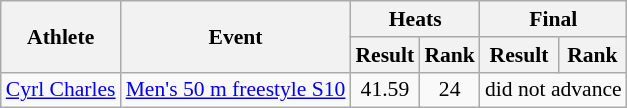<table class=wikitable style="font-size:90%">
<tr>
<th rowspan="2">Athlete</th>
<th rowspan="2">Event</th>
<th colspan="2">Heats</th>
<th colspan="2">Final</th>
</tr>
<tr>
<th>Result</th>
<th>Rank</th>
<th>Result</th>
<th>Rank</th>
</tr>
<tr>
<td><a href='#'>Cyrl Charles</a></td>
<td><a href='#'>Men's 50 m freestyle S10</a></td>
<td align="center">41.59</td>
<td align="center">24</td>
<td align="center" colspan="2">did not advance</td>
</tr>
</table>
